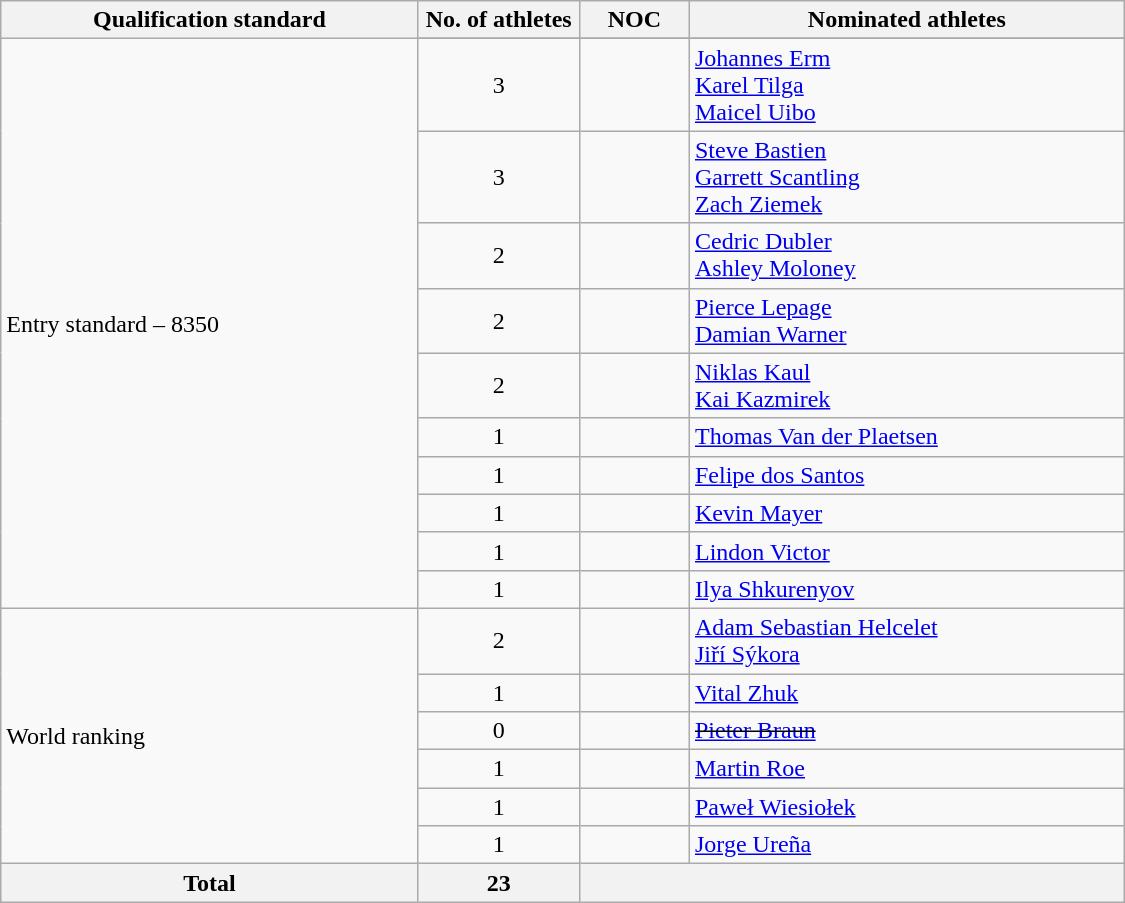<table class="wikitable" style="text-align:left; width:750px;">
<tr>
<th>Qualification standard</th>
<th width=100>No. of athletes</th>
<th>NOC</th>
<th>Nominated athletes</th>
</tr>
<tr>
<td rowspan= 11>Entry standard – 8350</td>
</tr>
<tr>
<td align=center>3</td>
<td></td>
<td><a href='#'>Johannes Erm</a><br><a href='#'>Karel Tilga</a><br><a href='#'>Maicel Uibo</a></td>
</tr>
<tr>
<td align=center>3</td>
<td></td>
<td><a href='#'>Steve Bastien</a><br><a href='#'>Garrett Scantling</a><br><a href='#'>Zach Ziemek</a></td>
</tr>
<tr>
<td align=center>2</td>
<td></td>
<td><a href='#'>Cedric Dubler</a><br><a href='#'>Ashley Moloney</a></td>
</tr>
<tr>
<td align=center>2</td>
<td></td>
<td><a href='#'>Pierce Lepage</a><br><a href='#'>Damian Warner</a></td>
</tr>
<tr>
<td align=center>2</td>
<td></td>
<td><a href='#'>Niklas Kaul</a><br><a href='#'>Kai Kazmirek</a></td>
</tr>
<tr>
<td align=center>1</td>
<td></td>
<td><a href='#'>Thomas Van der Plaetsen</a></td>
</tr>
<tr>
<td align=center>1</td>
<td></td>
<td><a href='#'>Felipe dos Santos</a></td>
</tr>
<tr>
<td align=center>1</td>
<td></td>
<td><a href='#'>Kevin Mayer</a></td>
</tr>
<tr>
<td align=center>1</td>
<td></td>
<td><a href='#'>Lindon Victor</a></td>
</tr>
<tr>
<td align=center>1</td>
<td></td>
<td><a href='#'>Ilya Shkurenyov</a></td>
</tr>
<tr>
<td rowspan=6>World ranking</td>
<td align=center>2</td>
<td></td>
<td><a href='#'>Adam Sebastian Helcelet</a><br><a href='#'>Jiří Sýkora</a></td>
</tr>
<tr>
<td align=center>1</td>
<td></td>
<td><a href='#'>Vital Zhuk</a></td>
</tr>
<tr>
<td align=center>0</td>
<td></td>
<td><s><a href='#'>Pieter Braun</a></s></td>
</tr>
<tr>
<td align=center>1</td>
<td></td>
<td><a href='#'>Martin Roe</a></td>
</tr>
<tr>
<td align=center>1</td>
<td></td>
<td><a href='#'>Paweł Wiesiołek</a></td>
</tr>
<tr>
<td align=center>1</td>
<td></td>
<td><a href='#'>Jorge Ureña</a></td>
</tr>
<tr>
<th>Total</th>
<th>23</th>
<th colspan=2></th>
</tr>
</table>
